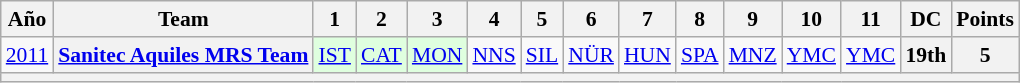<table class="wikitable" style="text-align:center; font-size:90%">
<tr>
<th>Año</th>
<th>Team</th>
<th>1</th>
<th>2</th>
<th>3</th>
<th>4</th>
<th>5</th>
<th>6</th>
<th>7</th>
<th>8</th>
<th>9</th>
<th>10</th>
<th>11</th>
<th>DC</th>
<th>Points</th>
</tr>
<tr>
<td><a href='#'>2011</a></td>
<th><a href='#'>Sanitec Aquiles MRS Team</a></th>
<td bgcolor="#DFFFDF"><a href='#'>IST</a><br></td>
<td bgcolor="#DFFFDF"><a href='#'>CAT</a><br></td>
<td bgcolor="#DFFFDF"><a href='#'>MON</a><br></td>
<td><a href='#'>NNS</a></td>
<td><a href='#'>SIL</a></td>
<td><a href='#'>NÜR</a></td>
<td><a href='#'>HUN</a></td>
<td><a href='#'>SPA</a></td>
<td><a href='#'>MNZ</a></td>
<td><a href='#'>YMC</a></td>
<td><a href='#'>YMC</a></td>
<th>19th</th>
<th>5</th>
</tr>
<tr>
<th colspan="15"></th>
</tr>
</table>
